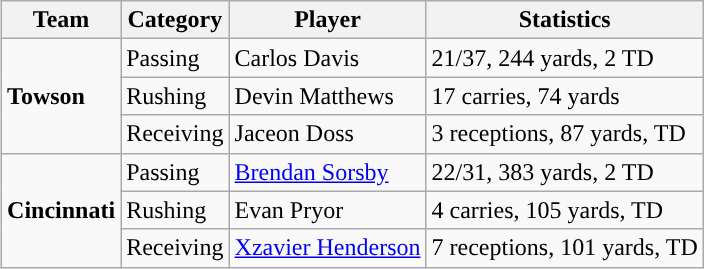<table class="wikitable" style="float: right;">
<tr>
<th>Team</th>
<th>Category</th>
<th>Player</th>
<th>Statistics</th>
</tr>
<tr>
<td rowspan=3><strong>Towson</strong></td>
<td>Passing</td>
<td>Carlos Davis</td>
<td>21/37, 244 yards, 2 TD</td>
</tr>
<tr>
<td>Rushing</td>
<td>Devin Matthews</td>
<td>17 carries, 74 yards</td>
</tr>
<tr>
<td>Receiving</td>
<td>Jaceon Doss</td>
<td>3 receptions, 87 yards, TD</td>
</tr>
<tr>
<td rowspan=3><strong>Cincinnati</strong></td>
<td>Passing</td>
<td><a href='#'>Brendan Sorsby</a></td>
<td>22/31, 383 yards, 2 TD</td>
</tr>
<tr>
<td>Rushing</td>
<td>Evan Pryor</td>
<td>4 carries, 105 yards, TD</td>
</tr>
<tr>
<td>Receiving</td>
<td><a href='#'>Xzavier Henderson</a></td>
<td>7 receptions, 101 yards, TD</td>
</tr>
</table>
